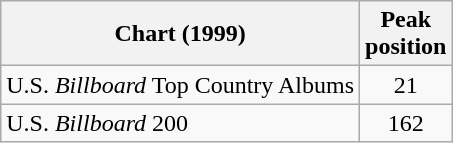<table class="wikitable">
<tr>
<th>Chart (1999)</th>
<th>Peak<br>position</th>
</tr>
<tr>
<td>U.S. <em>Billboard</em> Top Country Albums</td>
<td align="center">21</td>
</tr>
<tr>
<td>U.S. <em>Billboard</em> 200</td>
<td align="center">162</td>
</tr>
</table>
